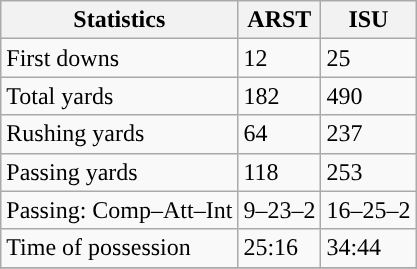<table class="wikitable" style="float: left;">
<tr>
<th>Statistics</th>
<th>ARST</th>
<th>ISU</th>
</tr>
<tr>
<td>First downs</td>
<td>12</td>
<td>25</td>
</tr>
<tr>
<td>Total yards</td>
<td>182</td>
<td>490</td>
</tr>
<tr>
<td>Rushing yards</td>
<td>64</td>
<td>237</td>
</tr>
<tr>
<td>Passing yards</td>
<td>118</td>
<td>253</td>
</tr>
<tr>
<td>Passing: Comp–Att–Int</td>
<td>9–23–2</td>
<td>16–25–2</td>
</tr>
<tr>
<td>Time of possession</td>
<td>25:16</td>
<td>34:44</td>
</tr>
<tr>
</tr>
</table>
